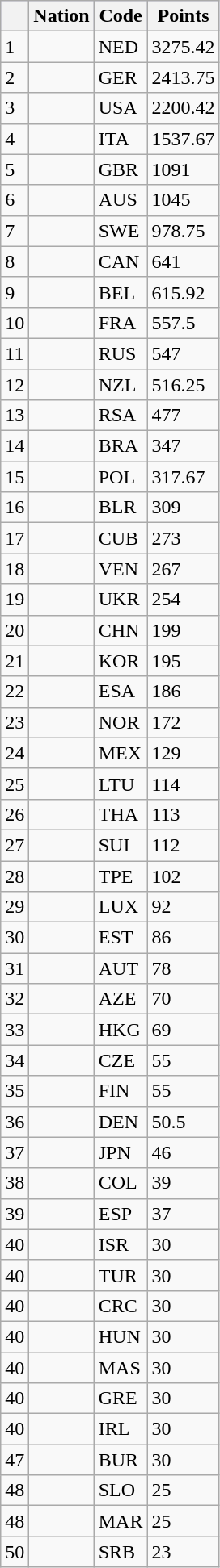<table class="wikitable sortable">
<tr style=background:#ccccff;>
<th></th>
<th>Nation</th>
<th>Code</th>
<th>Points</th>
</tr>
<tr>
<td>1</td>
<td></td>
<td>NED</td>
<td>3275.42</td>
</tr>
<tr>
<td>2</td>
<td></td>
<td>GER</td>
<td>2413.75</td>
</tr>
<tr>
<td>3</td>
<td></td>
<td>USA</td>
<td>2200.42</td>
</tr>
<tr>
<td>4</td>
<td></td>
<td>ITA</td>
<td>1537.67</td>
</tr>
<tr>
<td>5</td>
<td></td>
<td>GBR</td>
<td>1091</td>
</tr>
<tr>
<td>6</td>
<td></td>
<td>AUS</td>
<td>1045</td>
</tr>
<tr>
<td>7</td>
<td></td>
<td>SWE</td>
<td>978.75</td>
</tr>
<tr>
<td>8</td>
<td></td>
<td>CAN</td>
<td>641</td>
</tr>
<tr>
<td>9</td>
<td></td>
<td>BEL</td>
<td>615.92</td>
</tr>
<tr>
<td>10</td>
<td></td>
<td>FRA</td>
<td>557.5</td>
</tr>
<tr>
<td>11</td>
<td></td>
<td>RUS</td>
<td>547</td>
</tr>
<tr>
<td>12</td>
<td></td>
<td>NZL</td>
<td>516.25</td>
</tr>
<tr>
<td>13</td>
<td></td>
<td>RSA</td>
<td>477</td>
</tr>
<tr>
<td>14</td>
<td></td>
<td>BRA</td>
<td>347</td>
</tr>
<tr>
<td>15</td>
<td></td>
<td>POL</td>
<td>317.67</td>
</tr>
<tr>
<td>16</td>
<td></td>
<td>BLR</td>
<td>309</td>
</tr>
<tr>
<td>17</td>
<td></td>
<td>CUB</td>
<td>273</td>
</tr>
<tr>
<td>18</td>
<td></td>
<td>VEN</td>
<td>267</td>
</tr>
<tr>
<td>19</td>
<td></td>
<td>UKR</td>
<td>254</td>
</tr>
<tr>
<td>20</td>
<td></td>
<td>CHN</td>
<td>199</td>
</tr>
<tr>
<td>21</td>
<td></td>
<td>KOR</td>
<td>195</td>
</tr>
<tr>
<td>22</td>
<td></td>
<td>ESA</td>
<td>186</td>
</tr>
<tr>
<td>23</td>
<td></td>
<td>NOR</td>
<td>172</td>
</tr>
<tr>
<td>24</td>
<td></td>
<td>MEX</td>
<td>129</td>
</tr>
<tr>
<td>25</td>
<td></td>
<td>LTU</td>
<td>114</td>
</tr>
<tr>
<td>26</td>
<td></td>
<td>THA</td>
<td>113</td>
</tr>
<tr>
<td>27</td>
<td></td>
<td>SUI</td>
<td>112</td>
</tr>
<tr>
<td>28</td>
<td></td>
<td>TPE</td>
<td>102</td>
</tr>
<tr>
<td>29</td>
<td></td>
<td>LUX</td>
<td>92</td>
</tr>
<tr>
<td>30</td>
<td></td>
<td>EST</td>
<td>86</td>
</tr>
<tr>
<td>31</td>
<td></td>
<td>AUT</td>
<td>78</td>
</tr>
<tr>
<td>32</td>
<td></td>
<td>AZE</td>
<td>70</td>
</tr>
<tr>
<td>33</td>
<td></td>
<td>HKG</td>
<td>69</td>
</tr>
<tr>
<td>34</td>
<td></td>
<td>CZE</td>
<td>55</td>
</tr>
<tr>
<td>35</td>
<td></td>
<td>FIN</td>
<td>55</td>
</tr>
<tr>
<td>36</td>
<td></td>
<td>DEN</td>
<td>50.5</td>
</tr>
<tr>
<td>37</td>
<td></td>
<td>JPN</td>
<td>46</td>
</tr>
<tr>
<td>38</td>
<td></td>
<td>COL</td>
<td>39</td>
</tr>
<tr>
<td>39</td>
<td></td>
<td>ESP</td>
<td>37</td>
</tr>
<tr>
<td>40</td>
<td></td>
<td>ISR</td>
<td>30</td>
</tr>
<tr>
<td>40</td>
<td></td>
<td>TUR</td>
<td>30</td>
</tr>
<tr>
<td>40</td>
<td></td>
<td>CRC</td>
<td>30</td>
</tr>
<tr>
<td>40</td>
<td></td>
<td>HUN</td>
<td>30</td>
</tr>
<tr>
<td>40</td>
<td></td>
<td>MAS</td>
<td>30</td>
</tr>
<tr>
<td>40</td>
<td></td>
<td>GRE</td>
<td>30</td>
</tr>
<tr>
<td>40</td>
<td></td>
<td>IRL</td>
<td>30</td>
</tr>
<tr>
<td>47</td>
<td></td>
<td>BUR</td>
<td>30</td>
</tr>
<tr>
<td>48</td>
<td></td>
<td>SLO</td>
<td>25</td>
</tr>
<tr>
<td>48</td>
<td></td>
<td>MAR</td>
<td>25</td>
</tr>
<tr>
<td>50</td>
<td></td>
<td>SRB</td>
<td>23</td>
</tr>
</table>
